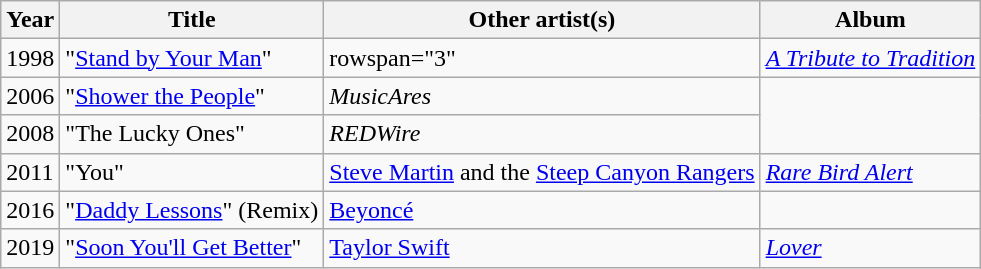<table class="wikitable">
<tr>
<th>Year</th>
<th>Title</th>
<th>Other artist(s)</th>
<th>Album</th>
</tr>
<tr>
<td>1998</td>
<td>"<a href='#'>Stand by Your Man</a>"</td>
<td>rowspan="3" </td>
<td><em><a href='#'>A Tribute to Tradition</a></em></td>
</tr>
<tr>
<td>2006</td>
<td>"<a href='#'>Shower the People</a>"</td>
<td><em>MusicAres</em></td>
</tr>
<tr>
<td>2008</td>
<td>"The Lucky Ones"</td>
<td><em>REDWire</em></td>
</tr>
<tr>
<td>2011</td>
<td>"You"</td>
<td><a href='#'>Steve Martin</a> and the <a href='#'>Steep Canyon Rangers</a></td>
<td><em><a href='#'>Rare Bird Alert</a></em></td>
</tr>
<tr>
<td>2016</td>
<td>"<a href='#'>Daddy Lessons</a>" (Remix)</td>
<td><a href='#'>Beyoncé</a></td>
<td></td>
</tr>
<tr>
<td>2019</td>
<td>"<a href='#'>Soon You'll Get Better</a>"</td>
<td><a href='#'>Taylor Swift</a></td>
<td><em><a href='#'>Lover</a></em></td>
</tr>
</table>
